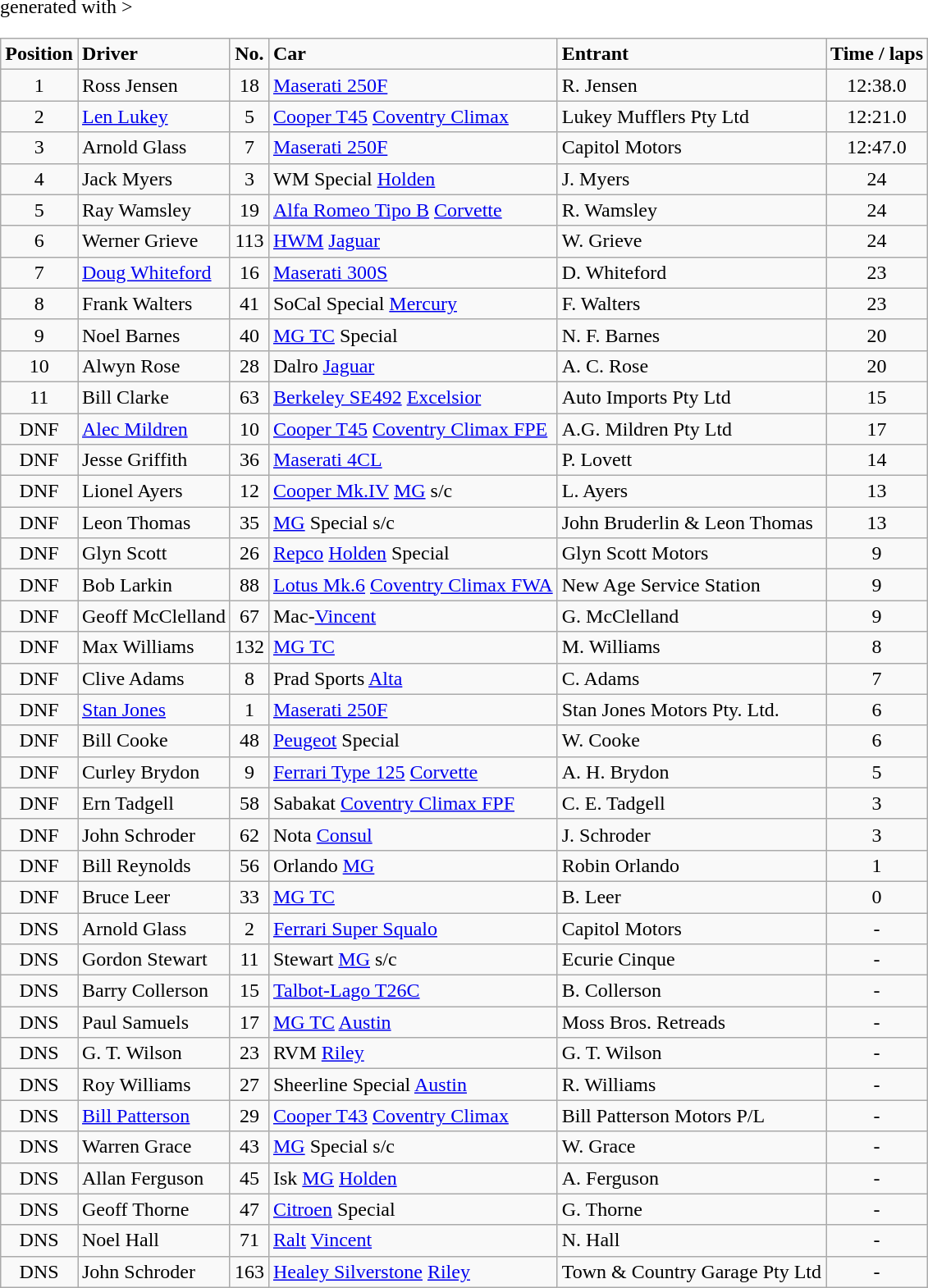<table class="wikitable" <hiddentext>generated with >
<tr style="font-weight:bold">
<td align="center">Position</td>
<td>Driver</td>
<td align="center">No.</td>
<td>Car</td>
<td>Entrant</td>
<td align="center">Time / laps</td>
</tr>
<tr>
<td align="center">1</td>
<td>Ross Jensen</td>
<td align="center">18</td>
<td><a href='#'>Maserati 250F</a></td>
<td>R. Jensen</td>
<td align="center">12:38.0</td>
</tr>
<tr>
<td align="center">2</td>
<td><a href='#'>Len Lukey</a></td>
<td align="center">5</td>
<td><a href='#'>Cooper T45</a> <a href='#'>Coventry Climax</a></td>
<td>Lukey Mufflers Pty Ltd</td>
<td align="center">12:21.0</td>
</tr>
<tr>
<td align="center">3</td>
<td>Arnold Glass</td>
<td align="center">7</td>
<td><a href='#'>Maserati 250F</a></td>
<td>Capitol Motors</td>
<td align="center">12:47.0</td>
</tr>
<tr>
<td align="center">4</td>
<td>Jack Myers</td>
<td align="center">3</td>
<td>WM Special <a href='#'>Holden</a></td>
<td>J. Myers</td>
<td align="center">24</td>
</tr>
<tr>
<td align="center">5</td>
<td>Ray Wamsley</td>
<td align="center">19</td>
<td><a href='#'>Alfa Romeo Tipo B</a> <a href='#'>Corvette</a></td>
<td>R. Wamsley</td>
<td align="center">24</td>
</tr>
<tr>
<td align="center">6</td>
<td>Werner Grieve</td>
<td align="center">113</td>
<td><a href='#'>HWM</a> <a href='#'>Jaguar</a></td>
<td>W. Grieve</td>
<td align="center">24</td>
</tr>
<tr>
<td align="center">7</td>
<td><a href='#'>Doug Whiteford</a></td>
<td align="center">16</td>
<td><a href='#'>Maserati 300S</a></td>
<td>D. Whiteford</td>
<td align="center">23</td>
</tr>
<tr>
<td align="center">8</td>
<td>Frank Walters</td>
<td align="center">41</td>
<td>SoCal Special <a href='#'>Mercury</a></td>
<td>F. Walters</td>
<td align="center">23</td>
</tr>
<tr>
<td align="center">9</td>
<td>Noel Barnes</td>
<td align="center">40</td>
<td><a href='#'>MG TC</a> Special</td>
<td>N. F. Barnes</td>
<td align="center">20</td>
</tr>
<tr>
<td align="center">10</td>
<td>Alwyn Rose</td>
<td align="center">28</td>
<td>Dalro <a href='#'>Jaguar</a></td>
<td>A. C. Rose</td>
<td align="center">20</td>
</tr>
<tr>
<td align="center">11</td>
<td>Bill Clarke</td>
<td align="center">63</td>
<td><a href='#'>Berkeley SE492</a> <a href='#'>Excelsior</a></td>
<td>Auto Imports Pty Ltd</td>
<td align="center">15</td>
</tr>
<tr>
<td align="center">DNF</td>
<td><a href='#'>Alec Mildren</a></td>
<td align="center">10</td>
<td><a href='#'>Cooper T45</a> <a href='#'>Coventry Climax FPE</a></td>
<td>A.G. Mildren Pty Ltd</td>
<td align="center">17</td>
</tr>
<tr>
<td align="center">DNF</td>
<td>Jesse Griffith</td>
<td align="center">36</td>
<td><a href='#'>Maserati 4CL</a></td>
<td>P. Lovett</td>
<td align="center">14</td>
</tr>
<tr>
<td align="center">DNF</td>
<td>Lionel Ayers</td>
<td align="center">12</td>
<td><a href='#'>Cooper Mk.IV</a> <a href='#'>MG</a> s/c</td>
<td>L. Ayers</td>
<td align="center">13</td>
</tr>
<tr>
<td align="center">DNF</td>
<td>Leon Thomas</td>
<td align="center">35</td>
<td><a href='#'>MG</a> Special s/c</td>
<td>John Bruderlin & Leon Thomas</td>
<td align="center">13</td>
</tr>
<tr>
<td align="center">DNF</td>
<td>Glyn Scott</td>
<td align="center">26</td>
<td><a href='#'>Repco</a> <a href='#'>Holden</a> Special</td>
<td>Glyn Scott Motors</td>
<td align="center">9</td>
</tr>
<tr>
<td align="center">DNF</td>
<td>Bob Larkin</td>
<td align="center">88</td>
<td><a href='#'>Lotus Mk.6</a> <a href='#'>Coventry Climax FWA</a></td>
<td>New Age Service Station</td>
<td align="center">9</td>
</tr>
<tr>
<td align="center">DNF</td>
<td>Geoff McClelland</td>
<td align="center">67</td>
<td>Mac-<a href='#'>Vincent</a></td>
<td>G. McClelland</td>
<td align="center">9</td>
</tr>
<tr>
<td align="center">DNF</td>
<td>Max Williams</td>
<td align="center">132</td>
<td><a href='#'>MG TC</a></td>
<td>M. Williams</td>
<td align="center">8</td>
</tr>
<tr>
<td align="center">DNF</td>
<td>Clive Adams</td>
<td align="center">8</td>
<td>Prad Sports <a href='#'>Alta</a></td>
<td>C. Adams</td>
<td align="center">7</td>
</tr>
<tr>
<td align="center">DNF</td>
<td><a href='#'>Stan Jones</a></td>
<td align="center">1</td>
<td><a href='#'>Maserati 250F</a></td>
<td>Stan Jones Motors Pty. Ltd.</td>
<td align="center">6</td>
</tr>
<tr>
<td align="center">DNF</td>
<td>Bill Cooke</td>
<td align="center">48</td>
<td><a href='#'>Peugeot</a> Special</td>
<td>W. Cooke</td>
<td align="center">6</td>
</tr>
<tr>
<td align="center">DNF</td>
<td>Curley Brydon</td>
<td align="center">9</td>
<td><a href='#'>Ferrari Type 125</a> <a href='#'>Corvette</a></td>
<td>A. H. Brydon</td>
<td align="center">5</td>
</tr>
<tr>
<td align="center">DNF</td>
<td>Ern Tadgell</td>
<td align="center">58</td>
<td>Sabakat <a href='#'>Coventry Climax FPF</a></td>
<td>C. E. Tadgell</td>
<td align="center">3</td>
</tr>
<tr>
<td align="center">DNF</td>
<td>John Schroder</td>
<td align="center">62</td>
<td>Nota <a href='#'>Consul</a></td>
<td>J. Schroder</td>
<td align="center">3</td>
</tr>
<tr>
<td align="center">DNF</td>
<td>Bill Reynolds</td>
<td align="center">56</td>
<td>Orlando <a href='#'>MG</a></td>
<td>Robin Orlando</td>
<td align="center">1</td>
</tr>
<tr>
<td align="center">DNF</td>
<td>Bruce Leer</td>
<td align="center">33</td>
<td><a href='#'>MG TC</a></td>
<td>B. Leer</td>
<td align="center">0</td>
</tr>
<tr>
<td align="center">DNS</td>
<td>Arnold Glass</td>
<td align="center">2</td>
<td><a href='#'>Ferrari Super Squalo</a></td>
<td>Capitol Motors</td>
<td align="center">-</td>
</tr>
<tr>
<td align="center">DNS</td>
<td>Gordon Stewart</td>
<td align="center">11</td>
<td>Stewart <a href='#'>MG</a> s/c</td>
<td>Ecurie Cinque</td>
<td align="center">-</td>
</tr>
<tr>
<td align="center">DNS</td>
<td>Barry Collerson</td>
<td align="center">15</td>
<td><a href='#'>Talbot-Lago T26C</a></td>
<td>B. Collerson</td>
<td align="center">-</td>
</tr>
<tr>
<td align="center">DNS</td>
<td>Paul Samuels</td>
<td align="center">17</td>
<td><a href='#'>MG TC</a> <a href='#'>Austin</a></td>
<td>Moss Bros. Retreads</td>
<td align="center">-</td>
</tr>
<tr>
<td align="center">DNS</td>
<td>G. T. Wilson</td>
<td align="center">23</td>
<td>RVM <a href='#'>Riley</a></td>
<td>G. T. Wilson</td>
<td align="center">-</td>
</tr>
<tr>
<td align="center">DNS</td>
<td>Roy Williams</td>
<td align="center">27</td>
<td>Sheerline Special <a href='#'>Austin</a></td>
<td>R. Williams</td>
<td align="center">-</td>
</tr>
<tr>
<td align="center">DNS</td>
<td><a href='#'>Bill Patterson</a></td>
<td align="center">29</td>
<td><a href='#'>Cooper T43</a> <a href='#'>Coventry Climax</a></td>
<td>Bill Patterson Motors P/L</td>
<td align="center">-</td>
</tr>
<tr>
<td align="center">DNS</td>
<td>Warren Grace</td>
<td align="center">43</td>
<td><a href='#'>MG</a> Special s/c</td>
<td>W. Grace</td>
<td align="center">-</td>
</tr>
<tr>
<td align="center">DNS</td>
<td>Allan Ferguson</td>
<td align="center">45</td>
<td>Isk <a href='#'>MG</a> <a href='#'>Holden</a></td>
<td>A. Ferguson</td>
<td align="center">-</td>
</tr>
<tr>
<td align="center">DNS</td>
<td>Geoff Thorne</td>
<td align="center">47</td>
<td><a href='#'>Citroen</a> Special</td>
<td>G. Thorne</td>
<td align="center">-</td>
</tr>
<tr>
<td align="center">DNS</td>
<td>Noel Hall</td>
<td align="center">71</td>
<td><a href='#'>Ralt</a> <a href='#'>Vincent</a></td>
<td>N. Hall</td>
<td align="center">-</td>
</tr>
<tr>
<td align="center">DNS</td>
<td>John Schroder</td>
<td align="center">163</td>
<td><a href='#'>Healey Silverstone</a> <a href='#'>Riley</a></td>
<td>Town & Country Garage Pty Ltd</td>
<td align="center">-</td>
</tr>
</table>
